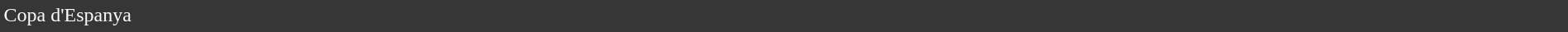<table style="width: 100%; background:#363636; color:white;">
<tr>
<td>Copa d'Espanya</td>
</tr>
<tr>
</tr>
</table>
